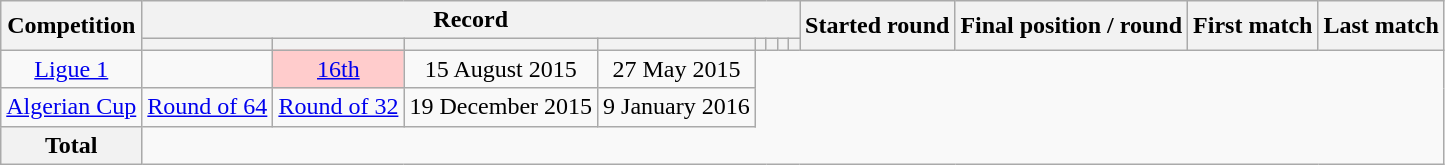<table class="wikitable" style="text-align: center">
<tr>
<th rowspan=2>Competition</th>
<th colspan=8>Record</th>
<th rowspan=2>Started round</th>
<th rowspan=2>Final position / round</th>
<th rowspan=2>First match</th>
<th rowspan=2>Last match</th>
</tr>
<tr>
<th></th>
<th></th>
<th></th>
<th></th>
<th></th>
<th></th>
<th></th>
<th></th>
</tr>
<tr>
<td><a href='#'>Ligue 1</a><br></td>
<td></td>
<td style="background:#FFCCCC;"><a href='#'>16th</a></td>
<td>15 August 2015</td>
<td>27 May 2015</td>
</tr>
<tr>
<td><a href='#'>Algerian Cup</a><br></td>
<td><a href='#'>Round of 64</a></td>
<td><a href='#'>Round of 32</a></td>
<td>19 December 2015</td>
<td>9 January 2016</td>
</tr>
<tr>
<th>Total<br></th>
</tr>
</table>
